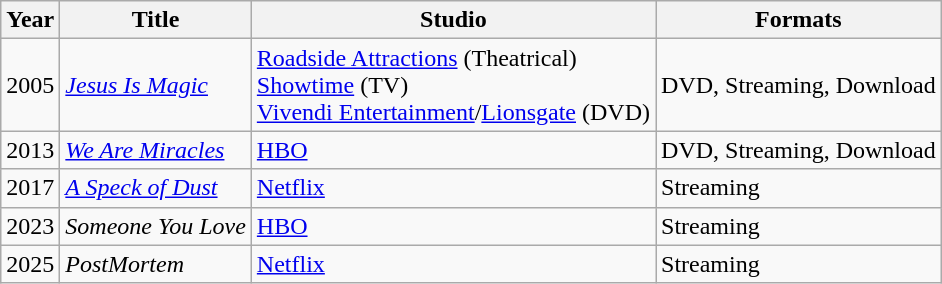<table class="wikitable">
<tr>
<th>Year</th>
<th>Title</th>
<th>Studio</th>
<th>Formats</th>
</tr>
<tr>
<td>2005</td>
<td><em><a href='#'>Jesus Is Magic</a></em></td>
<td><a href='#'>Roadside Attractions</a> (Theatrical)<br><a href='#'>Showtime</a> (TV)<br><a href='#'>Vivendi Entertainment</a>/<a href='#'>Lionsgate</a> (DVD)</td>
<td>DVD, Streaming, Download</td>
</tr>
<tr>
<td>2013</td>
<td><em><a href='#'>We Are Miracles</a></em></td>
<td><a href='#'>HBO</a></td>
<td>DVD, Streaming, Download</td>
</tr>
<tr>
<td>2017</td>
<td><em><a href='#'>A Speck of Dust</a></em></td>
<td><a href='#'>Netflix</a></td>
<td>Streaming</td>
</tr>
<tr>
<td>2023</td>
<td><em>Someone You Love</em></td>
<td><a href='#'>HBO</a></td>
<td>Streaming</td>
</tr>
<tr>
<td>2025</td>
<td><em>PostMortem</em></td>
<td><a href='#'>Netflix</a></td>
<td>Streaming</td>
</tr>
</table>
